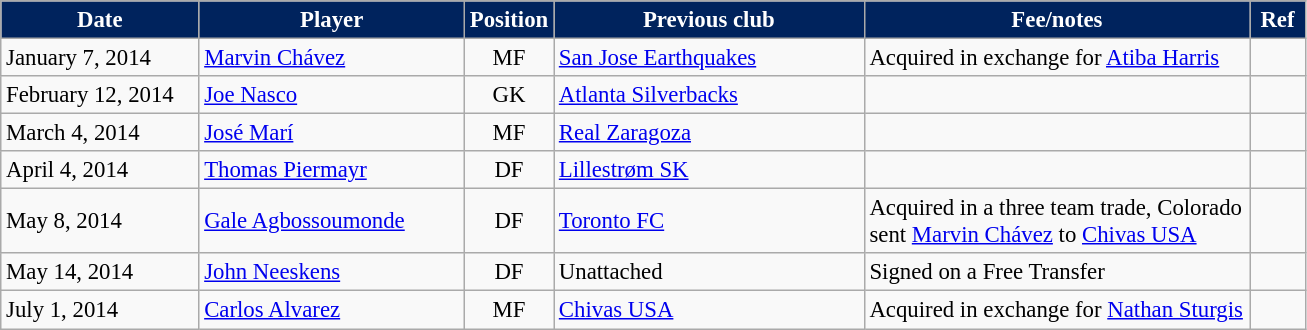<table class="wikitable" style="text-align:left; font-size:95%;">
<tr>
<th style="background:#00235d; color:#fff; width:125px;">Date</th>
<th style="background:#00235d; color:#fff; width:170px;">Player</th>
<th style="background:#00235d; color:#fff; width:50px;">Position</th>
<th style="background:#00235d; color:#fff; width:200px;">Previous club</th>
<th style="background:#00235d; color:#fff; width:250px;">Fee/notes</th>
<th style="background:#00235d; color:#fff; width:30px;">Ref</th>
</tr>
<tr>
<td>January 7, 2014</td>
<td> <a href='#'>Marvin Chávez</a></td>
<td style="text-align:center;">MF</td>
<td> <a href='#'>San Jose Earthquakes</a></td>
<td>Acquired in exchange for <a href='#'>Atiba Harris</a></td>
<td style="text-align:center;"></td>
</tr>
<tr>
<td>February 12, 2014</td>
<td> <a href='#'>Joe Nasco</a></td>
<td style="text-align:center;">GK</td>
<td> <a href='#'>Atlanta Silverbacks</a></td>
<td></td>
<td style="text-align:center;"></td>
</tr>
<tr>
<td>March 4, 2014</td>
<td> <a href='#'>José Marí</a></td>
<td style="text-align:center;">MF</td>
<td> <a href='#'>Real Zaragoza</a></td>
<td></td>
<td style="text-align:center;"></td>
</tr>
<tr>
<td>April 4, 2014</td>
<td> <a href='#'>Thomas Piermayr</a></td>
<td style="text-align:center;">DF</td>
<td> <a href='#'>Lillestrøm SK</a></td>
<td></td>
<td style="text-align:center;"></td>
</tr>
<tr>
<td>May 8, 2014</td>
<td> <a href='#'>Gale Agbossoumonde</a></td>
<td style="text-align:center;">DF</td>
<td> <a href='#'>Toronto FC</a></td>
<td>Acquired in a three team trade, Colorado sent <a href='#'>Marvin Chávez</a> to <a href='#'>Chivas USA</a></td>
<td style="text-align:center;"></td>
</tr>
<tr>
<td>May 14, 2014</td>
<td> <a href='#'>John Neeskens</a></td>
<td style="text-align:center;">DF</td>
<td>Unattached</td>
<td>Signed on a Free Transfer</td>
<td style="text-align:center;"></td>
</tr>
<tr>
<td>July 1, 2014</td>
<td> <a href='#'>Carlos Alvarez</a></td>
<td style="text-align:center;">MF</td>
<td> <a href='#'>Chivas USA</a></td>
<td>Acquired in exchange for <a href='#'>Nathan Sturgis</a></td>
<td style="text-align:center;"></td>
</tr>
</table>
